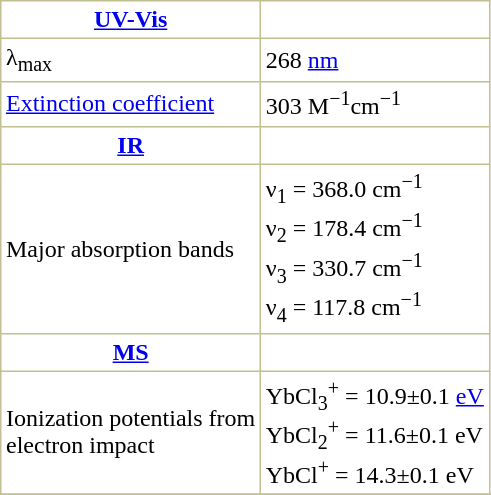<table border="1" cellspacing="0" cellpadding="3" style="margin: 0 0 0 0.5em; background: #FFFFFF; border-collapse: collapse; border-color: #C0C090;">
<tr>
<th><a href='#'>UV-Vis</a></th>
</tr>
<tr>
<td>λ<sub>max</sub></td>
<td>268 <a href='#'>nm</a></td>
</tr>
<tr>
<td><a href='#'>Extinction coefficient</a></td>
<td>303 M<sup>−1</sup>cm<sup>−1</sup></td>
</tr>
<tr>
<th><a href='#'>IR</a></th>
</tr>
<tr>
<td>Major absorption bands</td>
<td>ν<sub>1</sub> = 368.0 cm<sup>−1</sup> <br> ν<sub>2</sub> = 178.4 cm<sup>−1</sup> <br> ν<sub>3</sub> = 330.7 cm<sup>−1</sup> <br> ν<sub>4</sub> = 117.8 cm<sup>−1</sup></td>
</tr>
<tr>
<th><a href='#'>MS</a></th>
</tr>
<tr>
<td>Ionization potentials from<br>electron impact</td>
<td>YbCl<sub>3</sub><sup>+</sup> = 10.9±0.1 <a href='#'>eV</a><br>YbCl<sub>2</sub><sup>+</sup> = 11.6±0.1 eV<br>YbCl<sup>+</sup> = 14.3±0.1 eV</td>
</tr>
<tr>
</tr>
</table>
